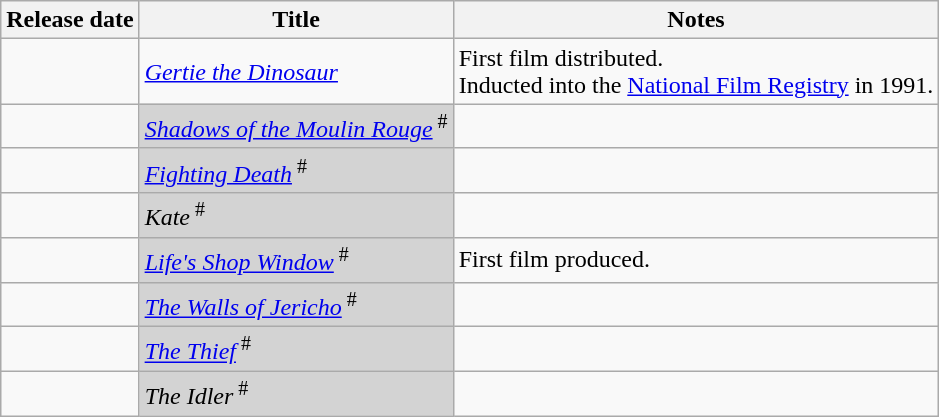<table class="wikitable sortable">
<tr>
<th>Release date</th>
<th>Title</th>
<th class="unsortable">Notes</th>
</tr>
<tr>
<td></td>
<td><em><a href='#'>Gertie the Dinosaur</a></em></td>
<td>First film distributed.<br>Inducted into the <a href='#'>National Film Registry</a> in 1991.</td>
</tr>
<tr>
<td></td>
<td bgcolor=lightgray><em><a href='#'>Shadows of the Moulin Rouge</a></em><sup> #</sup></td>
<td></td>
</tr>
<tr>
<td></td>
<td bgcolor=lightgray><em><a href='#'>Fighting Death</a></em><sup> #</sup></td>
<td></td>
</tr>
<tr>
<td></td>
<td bgcolor=lightgray><em>Kate</em><sup> #</sup></td>
<td></td>
</tr>
<tr>
<td></td>
<td bgcolor=lightgray><em><a href='#'>Life's Shop Window</a></em><sup> #</sup></td>
<td>First film produced.</td>
</tr>
<tr>
<td></td>
<td bgcolor=lightgray><em><a href='#'>The Walls of Jericho</a></em><sup> #</sup></td>
<td></td>
</tr>
<tr>
<td></td>
<td bgcolor=lightgray><em><a href='#'>The Thief</a></em><sup> #</sup></td>
<td></td>
</tr>
<tr>
<td></td>
<td bgcolor=lightgray><em>The Idler</em><sup> #</sup></td>
<td></td>
</tr>
</table>
